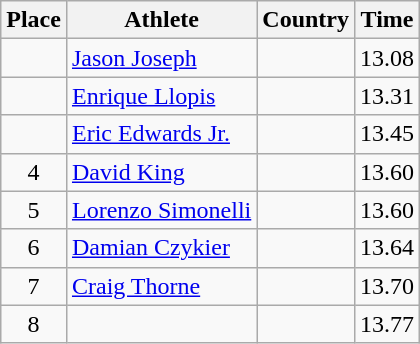<table class="wikitable">
<tr>
<th>Place</th>
<th>Athlete</th>
<th>Country</th>
<th>Time</th>
</tr>
<tr>
<td align=center></td>
<td><a href='#'>Jason Joseph</a></td>
<td></td>
<td>13.08</td>
</tr>
<tr>
<td align=center></td>
<td><a href='#'>Enrique Llopis</a></td>
<td></td>
<td>13.31</td>
</tr>
<tr>
<td align=center></td>
<td><a href='#'>Eric Edwards Jr.</a></td>
<td></td>
<td>13.45</td>
</tr>
<tr>
<td align=center>4</td>
<td><a href='#'>David King</a></td>
<td></td>
<td>13.60</td>
</tr>
<tr>
<td align=center>5</td>
<td><a href='#'>Lorenzo Simonelli</a></td>
<td></td>
<td>13.60</td>
</tr>
<tr>
<td align=center>6</td>
<td><a href='#'>Damian Czykier</a></td>
<td></td>
<td>13.64</td>
</tr>
<tr>
<td align=center>7</td>
<td><a href='#'>Craig Thorne</a></td>
<td></td>
<td>13.70</td>
</tr>
<tr>
<td align=center>8</td>
<td></td>
<td></td>
<td>13.77</td>
</tr>
</table>
